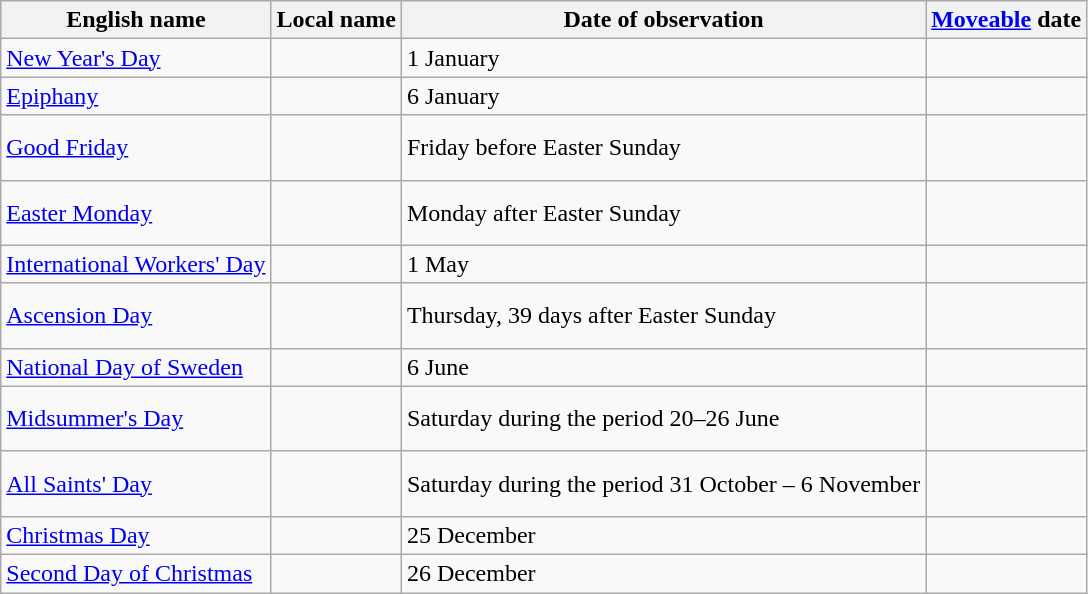<table class="wikitable">
<tr>
<th>English name</th>
<th>Local name</th>
<th>Date of observation</th>
<th><a href='#'>Moveable</a> date</th>
</tr>
<tr>
<td><a href='#'>New Year's Day</a></td>
<td></td>
<td>1 January</td>
<td></td>
</tr>
<tr>
<td><a href='#'>Epiphany</a></td>
<td></td>
<td>6 January</td>
<td></td>
</tr>
<tr>
<td><a href='#'>Good Friday</a></td>
<td></td>
<td>Friday before Easter Sunday</td>
<td> <br><strong></strong><br></td>
</tr>
<tr>
<td><a href='#'>Easter Monday</a></td>
<td></td>
<td>Monday after Easter Sunday</td>
<td> <br><strong></strong><br></td>
</tr>
<tr>
<td><a href='#'>International Workers' Day</a></td>
<td></td>
<td>1 May</td>
<td></td>
</tr>
<tr>
<td><a href='#'>Ascension Day</a></td>
<td></td>
<td>Thursday, 39 days after Easter Sunday</td>
<td> <br><strong></strong><br></td>
</tr>
<tr>
<td><a href='#'>National Day of Sweden</a></td>
<td></td>
<td>6 June</td>
<td></td>
</tr>
<tr>
<td><a href='#'>Midsummer's Day</a></td>
<td></td>
<td>Saturday during the period 20–26 June</td>
<td><br><strong></strong><br></td>
</tr>
<tr>
<td><a href='#'>All Saints' Day</a></td>
<td></td>
<td>Saturday during the period 31 October – 6 November</td>
<td> <br><strong></strong><br></td>
</tr>
<tr>
<td><a href='#'>Christmas Day</a></td>
<td></td>
<td>25 December</td>
<td></td>
</tr>
<tr>
<td><a href='#'>Second Day of Christmas</a></td>
<td></td>
<td>26 December</td>
<td></td>
</tr>
</table>
